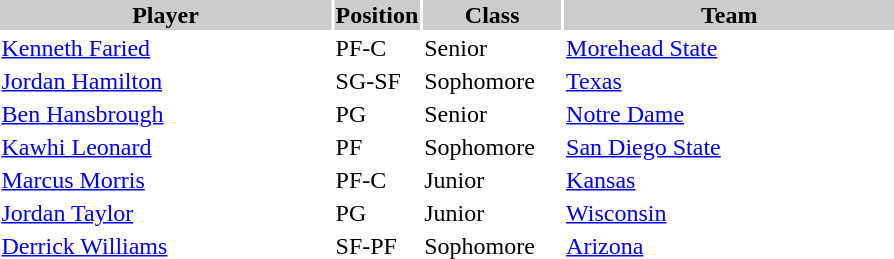<table style="width:600px" "border:'1' 'solid' 'gray' ">
<tr>
<th style="background:#ccc; width:40%;">Player</th>
<th style="background:#ccc; width:4%;">Position</th>
<th style="background:#ccc; width:16%;">Class</th>
<th style="background:#ccc; width:40%;">Team</th>
</tr>
<tr>
<td><a href='#'>Kenneth Faried</a></td>
<td>PF-C</td>
<td>Senior</td>
<td><a href='#'>Morehead State</a></td>
</tr>
<tr>
<td><a href='#'>Jordan Hamilton</a></td>
<td>SG-SF</td>
<td>Sophomore</td>
<td><a href='#'>Texas</a></td>
</tr>
<tr>
<td><a href='#'>Ben Hansbrough</a></td>
<td>PG</td>
<td>Senior</td>
<td><a href='#'>Notre Dame</a></td>
</tr>
<tr>
<td><a href='#'>Kawhi Leonard</a></td>
<td>PF</td>
<td>Sophomore</td>
<td><a href='#'>San Diego State</a></td>
</tr>
<tr>
<td><a href='#'>Marcus Morris</a></td>
<td>PF-C</td>
<td>Junior</td>
<td><a href='#'>Kansas</a></td>
</tr>
<tr>
<td><a href='#'>Jordan Taylor</a></td>
<td>PG</td>
<td>Junior</td>
<td><a href='#'>Wisconsin</a></td>
</tr>
<tr>
<td><a href='#'>Derrick Williams</a></td>
<td>SF-PF</td>
<td>Sophomore</td>
<td><a href='#'>Arizona</a></td>
</tr>
</table>
